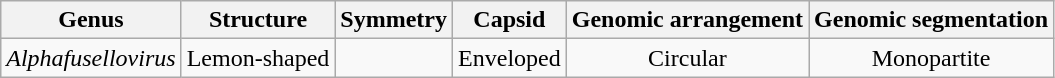<table class="wikitable sortable" style="text-align:center">
<tr>
<th>Genus</th>
<th>Structure</th>
<th>Symmetry</th>
<th>Capsid</th>
<th>Genomic arrangement</th>
<th>Genomic segmentation</th>
</tr>
<tr>
<td><em>Alphafusellovirus</em></td>
<td>Lemon-shaped</td>
<td></td>
<td>Enveloped</td>
<td>Circular</td>
<td>Monopartite</td>
</tr>
</table>
